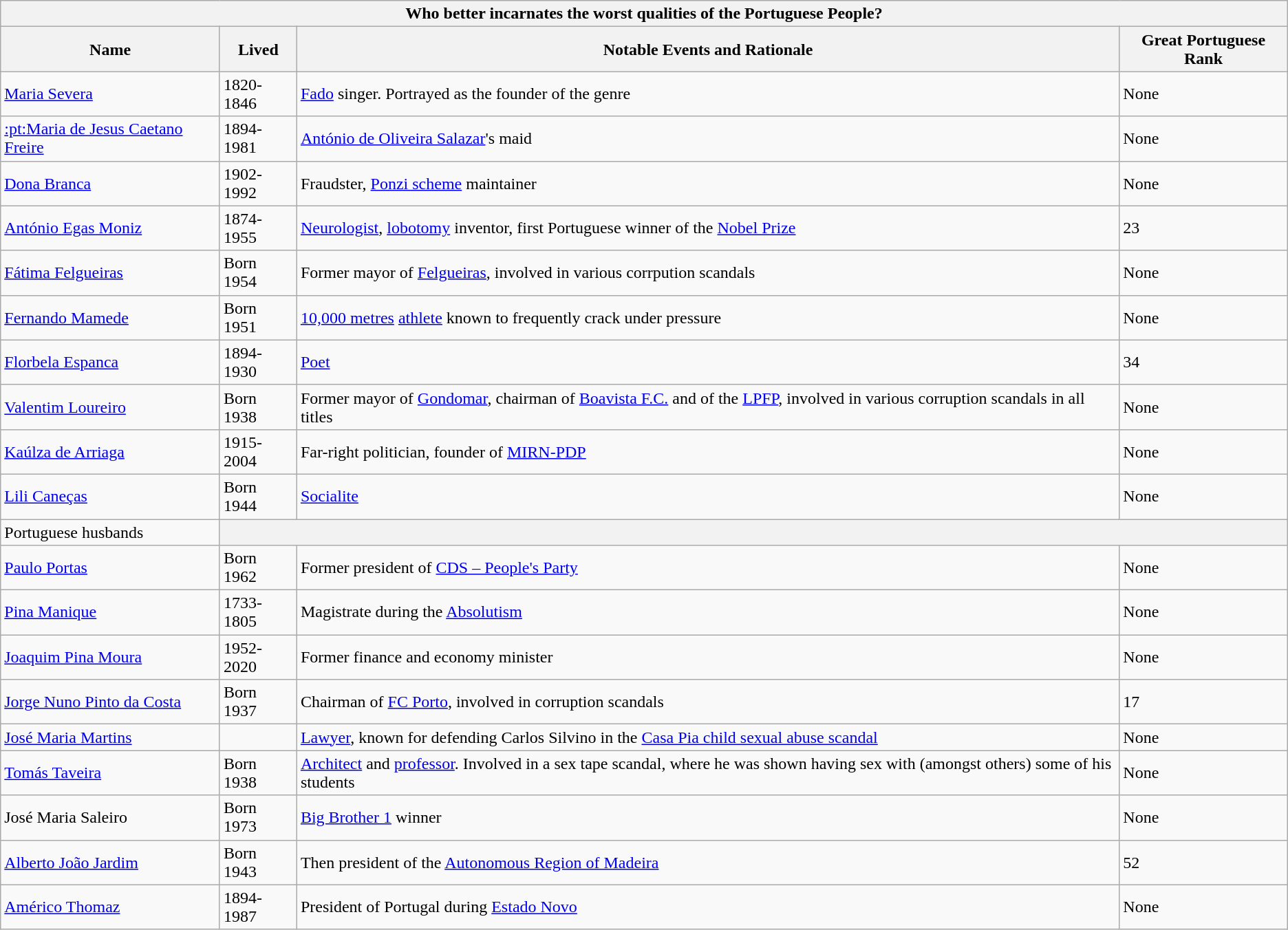<table class="wikitable">
<tr>
<th colspan="4"><strong>Who better incarnates the worst qualities of the Portuguese People?</strong></th>
</tr>
<tr>
<th>Name</th>
<th>Lived</th>
<th>Notable Events and Rationale</th>
<th>Great Portuguese Rank</th>
</tr>
<tr>
<td><a href='#'>Maria Severa</a></td>
<td>1820-1846</td>
<td><a href='#'>Fado</a> singer. Portrayed as the founder of the genre</td>
<td>None</td>
</tr>
<tr>
<td><a href='#'>:pt:Maria de Jesus Caetano Freire</a></td>
<td>1894-1981</td>
<td><a href='#'>António de Oliveira Salazar</a>'s maid</td>
<td>None</td>
</tr>
<tr>
<td><a href='#'>Dona Branca</a></td>
<td>1902-1992</td>
<td>Fraudster, <a href='#'>Ponzi scheme</a> maintainer</td>
<td>None</td>
</tr>
<tr>
<td><a href='#'>António Egas Moniz</a></td>
<td>1874-1955</td>
<td><a href='#'>Neurologist</a>, <a href='#'>lobotomy</a> inventor, first Portuguese winner of the <a href='#'>Nobel Prize</a></td>
<td>23</td>
</tr>
<tr>
<td><a href='#'>Fátima Felgueiras</a></td>
<td>Born 1954</td>
<td>Former mayor of <a href='#'>Felgueiras</a>, involved in various corrpution scandals</td>
<td>None</td>
</tr>
<tr>
<td><a href='#'>Fernando Mamede</a></td>
<td>Born 1951</td>
<td><a href='#'>10,000 metres</a> <a href='#'>athlete</a> known to frequently crack under pressure</td>
<td>None</td>
</tr>
<tr>
<td><a href='#'>Florbela Espanca</a></td>
<td>1894-1930</td>
<td><a href='#'>Poet</a></td>
<td>34</td>
</tr>
<tr>
<td><a href='#'>Valentim Loureiro</a></td>
<td>Born 1938</td>
<td>Former mayor of <a href='#'>Gondomar</a>, chairman of <a href='#'>Boavista F.C.</a> and of the <a href='#'>LPFP</a>, involved in various corruption scandals in all titles</td>
<td>None</td>
</tr>
<tr>
<td><a href='#'>Kaúlza de Arriaga</a></td>
<td>1915-2004</td>
<td>Far-right politician, founder of <a href='#'>MIRN-PDP</a></td>
<td>None</td>
</tr>
<tr>
<td><a href='#'>Lili Caneças</a></td>
<td>Born 1944</td>
<td><a href='#'>Socialite</a></td>
<td>None</td>
</tr>
<tr>
<td>Portuguese husbands</td>
<th colspan="3"></th>
</tr>
<tr>
<td><a href='#'>Paulo Portas</a></td>
<td>Born 1962</td>
<td>Former president of <a href='#'>CDS – People's Party</a></td>
<td>None</td>
</tr>
<tr>
<td><a href='#'>Pina Manique</a></td>
<td>1733-1805</td>
<td>Magistrate during the <a href='#'>Absolutism</a></td>
<td>None</td>
</tr>
<tr>
<td><a href='#'>Joaquim Pina Moura</a></td>
<td>1952-2020</td>
<td>Former finance and economy minister</td>
<td>None</td>
</tr>
<tr>
<td><a href='#'>Jorge Nuno Pinto da Costa</a></td>
<td>Born 1937</td>
<td>Chairman of <a href='#'>FC Porto</a>, involved in corruption scandals</td>
<td>17</td>
</tr>
<tr>
<td><a href='#'>José Maria Martins</a></td>
<td></td>
<td><a href='#'>Lawyer</a>, known for defending Carlos Silvino in the <a href='#'>Casa Pia child sexual abuse scandal</a></td>
<td>None</td>
</tr>
<tr>
<td><a href='#'>Tomás Taveira</a></td>
<td>Born 1938</td>
<td><a href='#'>Architect</a> and <a href='#'>professor</a>. Involved in a sex tape scandal, where he was shown having sex with (amongst others) some of his students</td>
<td>None</td>
</tr>
<tr>
<td>José Maria Saleiro</td>
<td>Born 1973</td>
<td><a href='#'>Big Brother 1</a> winner</td>
<td>None</td>
</tr>
<tr>
<td><a href='#'>Alberto João Jardim</a></td>
<td>Born 1943</td>
<td>Then president of the <a href='#'>Autonomous Region of Madeira</a></td>
<td>52</td>
</tr>
<tr>
<td><a href='#'>Américo Thomaz</a></td>
<td>1894-1987</td>
<td>President of Portugal during <a href='#'>Estado Novo</a></td>
<td>None</td>
</tr>
</table>
